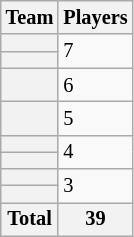<table class="wikitable sortable plainrowheaders col2center" style="font-size:85%;">
<tr>
<th>Team</th>
<th>Players</th>
</tr>
<tr>
<th scope="row"></th>
<td rowspan="2">7</td>
</tr>
<tr>
<th scope="row"></th>
</tr>
<tr>
<th scope="row"></th>
<td>6</td>
</tr>
<tr>
<th scope="row"></th>
<td>5</td>
</tr>
<tr>
<th scope="row"></th>
<td rowspan="2">4</td>
</tr>
<tr>
<th scope="row"></th>
</tr>
<tr>
<th scope="row"></th>
<td rowspan="2">3</td>
</tr>
<tr>
<th scope="row"></th>
</tr>
<tr>
<th>Total</th>
<th>39</th>
</tr>
</table>
